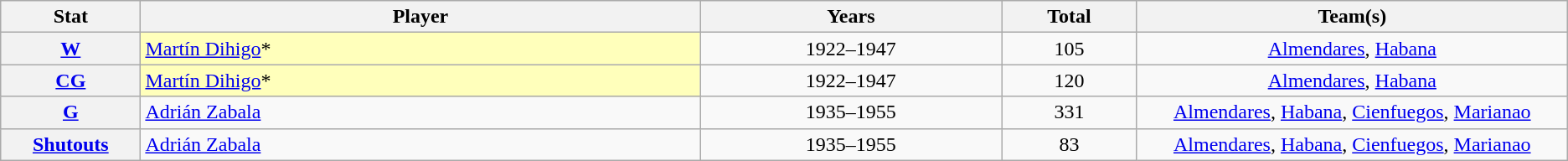<table class="wikitable" style="text-align:center;">
<tr>
<th scope="col" width="2%">Stat</th>
<th scope="col" width="13%">Player</th>
<th scope="col" width="7%">Years</th>
<th scope="col" width="3%">Total</th>
<th scope="col" width="10%">Team(s)</th>
</tr>
<tr>
<th scope="row" style="text-align:center;"><a href='#'>W</a></th>
<td style="text-align:left; background:#ffffbb;"> <a href='#'>Martín Dihigo</a>*</td>
<td>1922–1947</td>
<td>105</td>
<td><a href='#'>Almendares</a>, <a href='#'>Habana</a></td>
</tr>
<tr>
<th scope="row" style="text-align:center;"><a href='#'>CG</a></th>
<td style="text-align:left; background:#ffffbb;"> <a href='#'>Martín Dihigo</a>*</td>
<td>1922–1947</td>
<td>120</td>
<td><a href='#'>Almendares</a>, <a href='#'>Habana</a></td>
</tr>
<tr>
<th scope="row" style="text-align:center;"><a href='#'>G</a></th>
<td style="text-align:left;"> <a href='#'>Adrián Zabala</a></td>
<td>1935–1955</td>
<td>331</td>
<td><a href='#'>Almendares</a>, <a href='#'>Habana</a>, <a href='#'>Cienfuegos</a>, <a href='#'>Marianao</a></td>
</tr>
<tr>
<th scope="row" style="text-align:center;"><a href='#'>Shutouts</a></th>
<td style="text-align:left;"> <a href='#'>Adrián Zabala</a></td>
<td>1935–1955</td>
<td>83</td>
<td><a href='#'>Almendares</a>, <a href='#'>Habana</a>, <a href='#'>Cienfuegos</a>, <a href='#'>Marianao</a></td>
</tr>
</table>
